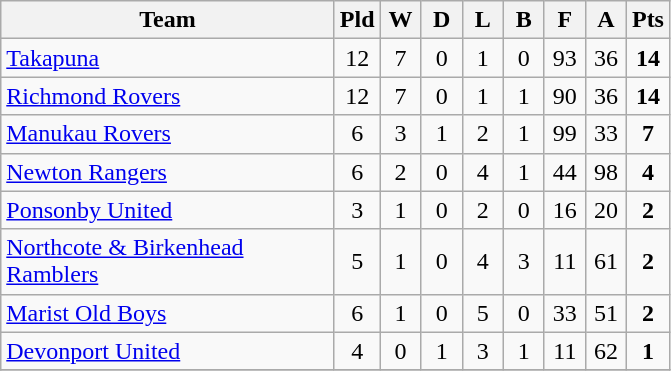<table class="wikitable" style="text-align:center;">
<tr>
<th width=215>Team</th>
<th width=20 abbr="Played">Pld</th>
<th width=20 abbr="Won">W</th>
<th width=20 abbr="Drawn">D</th>
<th width=20 abbr="Lost">L</th>
<th width=20 abbr="Bye">B</th>
<th width=20 abbr="For">F</th>
<th width=20 abbr="Against">A</th>
<th width=20 abbr="Points">Pts</th>
</tr>
<tr>
<td style="text-align:left;"><a href='#'>Takapuna</a></td>
<td>12</td>
<td>7</td>
<td>0</td>
<td>1</td>
<td>0</td>
<td>93</td>
<td>36</td>
<td><strong>14</strong></td>
</tr>
<tr>
<td style="text-align:left;"><a href='#'>Richmond Rovers</a></td>
<td>12</td>
<td>7</td>
<td>0</td>
<td>1</td>
<td>1</td>
<td>90</td>
<td>36</td>
<td><strong>14</strong></td>
</tr>
<tr>
<td style="text-align:left;"><a href='#'>Manukau Rovers</a></td>
<td>6</td>
<td>3</td>
<td>1</td>
<td>2</td>
<td>1</td>
<td>99</td>
<td>33</td>
<td><strong>7</strong></td>
</tr>
<tr>
<td style="text-align:left;"><a href='#'>Newton Rangers</a></td>
<td>6</td>
<td>2</td>
<td>0</td>
<td>4</td>
<td>1</td>
<td>44</td>
<td>98</td>
<td><strong>4</strong></td>
</tr>
<tr>
<td style="text-align:left;"><a href='#'>Ponsonby United</a></td>
<td>3</td>
<td>1</td>
<td>0</td>
<td>2</td>
<td>0</td>
<td>16</td>
<td>20</td>
<td><strong>2</strong></td>
</tr>
<tr>
<td style="text-align:left;"><a href='#'>Northcote & Birkenhead Ramblers</a></td>
<td>5</td>
<td>1</td>
<td>0</td>
<td>4</td>
<td>3</td>
<td>11</td>
<td>61</td>
<td><strong>2</strong></td>
</tr>
<tr>
<td style="text-align:left;"><a href='#'>Marist Old Boys</a></td>
<td>6</td>
<td>1</td>
<td>0</td>
<td>5</td>
<td>0</td>
<td>33</td>
<td>51</td>
<td><strong>2</strong></td>
</tr>
<tr>
<td style="text-align:left;"><a href='#'>Devonport United</a></td>
<td>4</td>
<td>0</td>
<td>1</td>
<td>3</td>
<td>1</td>
<td>11</td>
<td>62</td>
<td><strong>1</strong></td>
</tr>
<tr>
</tr>
</table>
